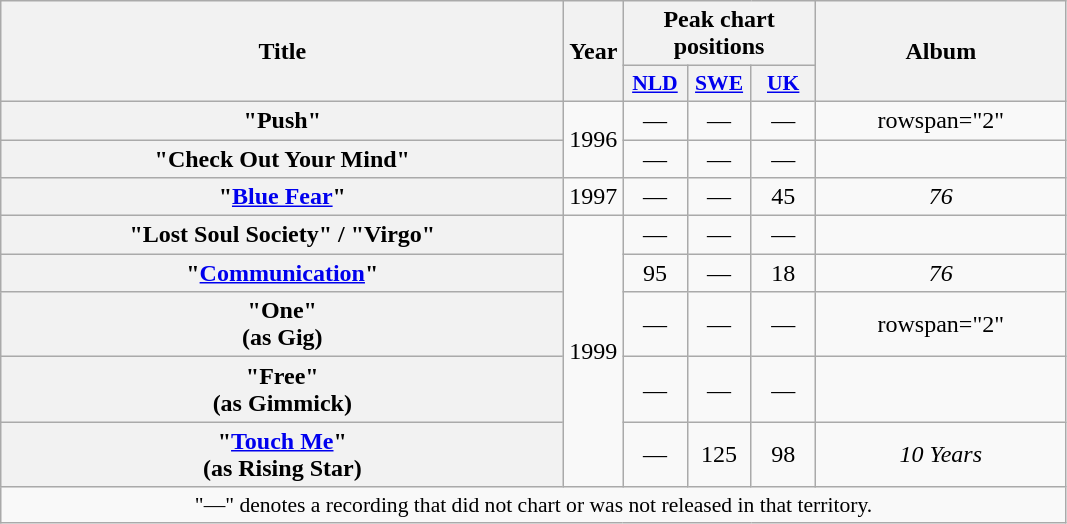<table class="wikitable plainrowheaders" style="text-align:center;" border="1">
<tr>
<th scope="col" rowspan="2" style="width:23em;">Title</th>
<th scope="col" rowspan="2" style="width:1em;">Year</th>
<th scope="col" colspan="3">Peak chart positions</th>
<th scope="col" rowspan="2" style="width:10em;">Album</th>
</tr>
<tr>
<th scope="col" style="width:2.5em;font-size:90%;"><a href='#'>NLD</a><br></th>
<th scope="col" style="width:2.5em;font-size:90%;"><a href='#'>SWE</a><br></th>
<th scope="col" style="width:2.5em;font-size:90%;"><a href='#'>UK</a><br></th>
</tr>
<tr>
<th scope="row">"Push"</th>
<td rowspan="2">1996</td>
<td>—</td>
<td>—</td>
<td>—</td>
<td>rowspan="2" </td>
</tr>
<tr>
<th scope="row">"Check Out Your Mind"</th>
<td>—</td>
<td>—</td>
<td>—</td>
</tr>
<tr>
<th scope="row">"<a href='#'>Blue Fear</a>"</th>
<td>1997</td>
<td>—</td>
<td>—</td>
<td>45</td>
<td><em>76</em></td>
</tr>
<tr>
<th scope="row">"Lost Soul Society" / "Virgo"</th>
<td rowspan="5">1999</td>
<td>—</td>
<td>—</td>
<td>—</td>
<td></td>
</tr>
<tr>
<th scope="row">"<a href='#'>Communication</a>"</th>
<td>95</td>
<td>—</td>
<td>18</td>
<td><em>76</em></td>
</tr>
<tr>
<th scope="row">"One" <br><span>(as Gig)</span></th>
<td>—</td>
<td>—</td>
<td>—</td>
<td>rowspan="2" </td>
</tr>
<tr>
<th scope="row">"Free" <br><span>(as Gimmick)</span></th>
<td>—</td>
<td>—</td>
<td>—</td>
</tr>
<tr>
<th scope="row">"<a href='#'>Touch Me</a>"<br><span>(as Rising Star)</span></th>
<td>—</td>
<td>125</td>
<td>98</td>
<td><em>10 Years</em></td>
</tr>
<tr>
<td colspan="15" style="font-size:90%">"—" denotes a recording that did not chart or was not released in that territory.</td>
</tr>
</table>
